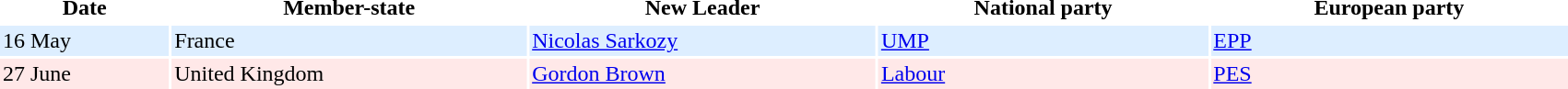<table border=0 cellpadding=2 cellspacing=2 width=90%>
<tr ----bgcolor=lightgrey>
<th>Date</th>
<th>Member-state</th>
<th>New Leader</th>
<th>National party</th>
<th>European party</th>
</tr>
<tr ---- bgcolor=#DDEEFF>
<td>16 May</td>
<td>France</td>
<td><a href='#'>Nicolas Sarkozy</a></td>
<td><a href='#'>UMP</a></td>
<td><a href='#'>EPP</a></td>
</tr>
<tr ---- bgcolor=#FFE8E8>
<td>27 June</td>
<td>United Kingdom</td>
<td><a href='#'>Gordon Brown</a></td>
<td><a href='#'>Labour</a></td>
<td><a href='#'>PES</a></td>
</tr>
</table>
